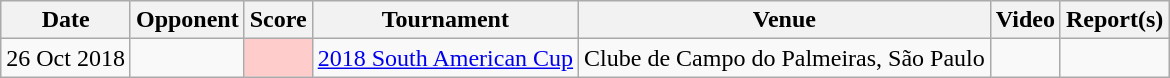<table class=wikitable>
<tr>
<th>Date</th>
<th>Opponent</th>
<th>Score</th>
<th>Tournament</th>
<th>Venue</th>
<th>Video</th>
<th>Report(s)</th>
</tr>
<tr>
<td>26 Oct 2018</td>
<td></td>
<td bgcolor="#FFCCCC"></td>
<td><a href='#'>2018 South American Cup</a></td>
<td> Clube de Campo do Palmeiras, São Paulo</td>
<td align=center></td>
<td align="center"></td>
</tr>
</table>
